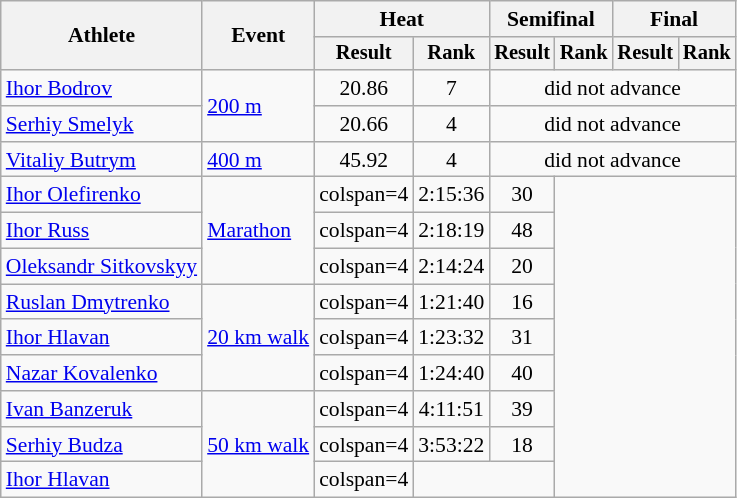<table class="wikitable" style="font-size:90%">
<tr>
<th rowspan="2">Athlete</th>
<th rowspan="2">Event</th>
<th colspan="2">Heat</th>
<th colspan="2">Semifinal</th>
<th colspan="2">Final</th>
</tr>
<tr style="font-size:95%">
<th>Result</th>
<th>Rank</th>
<th>Result</th>
<th>Rank</th>
<th>Result</th>
<th>Rank</th>
</tr>
<tr align=center>
<td align=left><a href='#'>Ihor Bodrov</a></td>
<td align=left rowspan=2><a href='#'>200 m</a></td>
<td>20.86</td>
<td>7</td>
<td colspan=4>did not advance</td>
</tr>
<tr align=center>
<td align=left><a href='#'>Serhiy Smelyk</a></td>
<td>20.66</td>
<td>4</td>
<td colspan=4>did not advance</td>
</tr>
<tr align=center>
<td align=left><a href='#'>Vitaliy Butrym</a></td>
<td align=left><a href='#'>400 m</a></td>
<td>45.92</td>
<td>4</td>
<td colspan=4>did not advance</td>
</tr>
<tr align=center>
<td align=left><a href='#'>Ihor Olefirenko</a></td>
<td align=left rowspan=3><a href='#'>Marathon</a></td>
<td>colspan=4 </td>
<td>2:15:36</td>
<td>30</td>
</tr>
<tr align=center>
<td align=left><a href='#'>Ihor Russ</a></td>
<td>colspan=4 </td>
<td>2:18:19</td>
<td>48</td>
</tr>
<tr align=center>
<td align=left><a href='#'>Oleksandr Sitkovskyy</a></td>
<td>colspan=4 </td>
<td>2:14:24</td>
<td>20</td>
</tr>
<tr align=center>
<td align=left><a href='#'>Ruslan Dmytrenko</a></td>
<td align=left rowspan=3><a href='#'>20 km walk</a></td>
<td>colspan=4 </td>
<td>1:21:40</td>
<td>16</td>
</tr>
<tr align=center>
<td align=left><a href='#'>Ihor Hlavan</a></td>
<td>colspan=4 </td>
<td>1:23:32</td>
<td>31</td>
</tr>
<tr align=center>
<td align=left><a href='#'>Nazar Kovalenko</a></td>
<td>colspan=4 </td>
<td>1:24:40</td>
<td>40</td>
</tr>
<tr align=center>
<td align=left><a href='#'>Ivan Banzeruk</a></td>
<td align=left rowspan=3><a href='#'>50 km walk</a></td>
<td>colspan=4 </td>
<td>4:11:51</td>
<td>39</td>
</tr>
<tr align=center>
<td align=left><a href='#'>Serhiy Budza</a></td>
<td>colspan=4 </td>
<td>3:53:22</td>
<td>18</td>
</tr>
<tr align=center>
<td align=left><a href='#'>Ihor Hlavan</a></td>
<td>colspan=4 </td>
<td colspan=2></td>
</tr>
</table>
